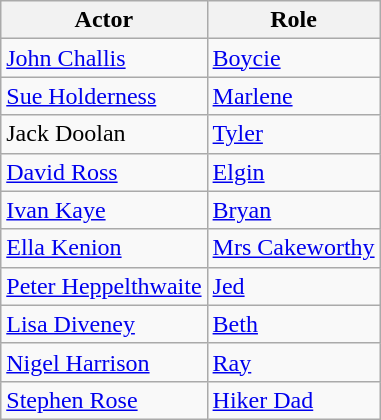<table class="wikitable">
<tr>
<th>Actor</th>
<th>Role</th>
</tr>
<tr>
<td><a href='#'>John Challis</a></td>
<td><a href='#'>Boycie</a></td>
</tr>
<tr>
<td><a href='#'>Sue Holderness</a></td>
<td><a href='#'>Marlene</a></td>
</tr>
<tr>
<td>Jack Doolan</td>
<td><a href='#'>Tyler</a></td>
</tr>
<tr>
<td><a href='#'>David Ross</a></td>
<td><a href='#'>Elgin</a></td>
</tr>
<tr>
<td><a href='#'>Ivan Kaye</a></td>
<td><a href='#'>Bryan</a></td>
</tr>
<tr>
<td><a href='#'>Ella Kenion</a></td>
<td><a href='#'>Mrs Cakeworthy</a></td>
</tr>
<tr>
<td><a href='#'>Peter Heppelthwaite</a></td>
<td><a href='#'>Jed</a></td>
</tr>
<tr>
<td><a href='#'>Lisa Diveney</a></td>
<td><a href='#'>Beth</a></td>
</tr>
<tr>
<td><a href='#'>Nigel Harrison</a></td>
<td><a href='#'>Ray</a></td>
</tr>
<tr>
<td><a href='#'>Stephen Rose</a></td>
<td><a href='#'>Hiker Dad</a></td>
</tr>
</table>
